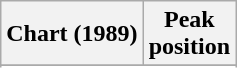<table class="wikitable sortable">
<tr>
<th>Chart (1989)</th>
<th>Peak<br>position</th>
</tr>
<tr>
</tr>
<tr>
</tr>
<tr>
</tr>
</table>
